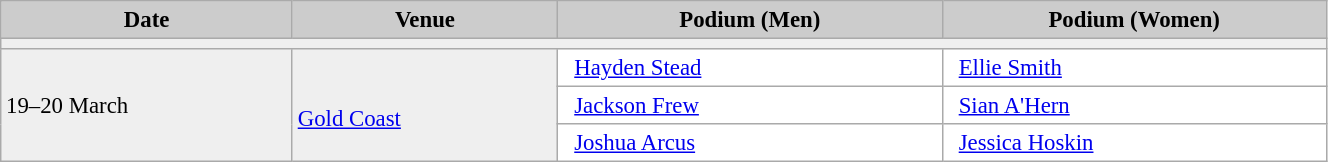<table class="wikitable" width=70% bgcolor="#f7f8ff" cellpadding="3" cellspacing="0" border="1" style="font-size: 95%; border: gray solid 1px; border-collapse: collapse;">
<tr bgcolor="#CCCCCC">
<td align="center"><strong>Date</strong></td>
<td width=20% align="center"><strong>Venue</strong></td>
<td width=29% align="center"><strong>Podium (Men)</strong></td>
<td width=29% align="center"><strong>Podium (Women)</strong></td>
</tr>
<tr bgcolor="#EFEFEF">
<td colspan=4></td>
</tr>
<tr bgcolor="#EFEFEF">
<td rowspan=3>19–20 March</td>
<td rowspan=3><br><a href='#'>Gold Coast</a></td>
<td bgcolor="#ffffff">    <a href='#'>Hayden Stead</a></td>
<td bgcolor="#ffffff">    <a href='#'>Ellie Smith</a></td>
</tr>
<tr>
<td bgcolor="#ffffff">    <a href='#'>Jackson Frew</a></td>
<td bgcolor="#ffffff">    <a href='#'>Sian A'Hern</a></td>
</tr>
<tr>
<td bgcolor="#ffffff">    <a href='#'>Joshua Arcus</a></td>
<td bgcolor="#ffffff">    <a href='#'>Jessica Hoskin</a></td>
</tr>
</table>
